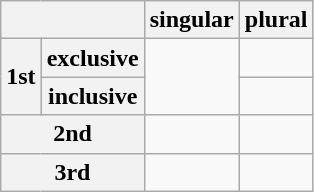<table class="wikitable">
<tr>
<th colspan="2"></th>
<th>singular</th>
<th>plural</th>
</tr>
<tr>
<th rowspan="2">1st</th>
<th>exclusive</th>
<td rowspan="2"></td>
<td></td>
</tr>
<tr>
<th>inclusive</th>
<td></td>
</tr>
<tr>
<th colspan="2">2nd</th>
<td></td>
<td></td>
</tr>
<tr>
<th colspan="2">3rd</th>
<td></td>
<td></td>
</tr>
</table>
